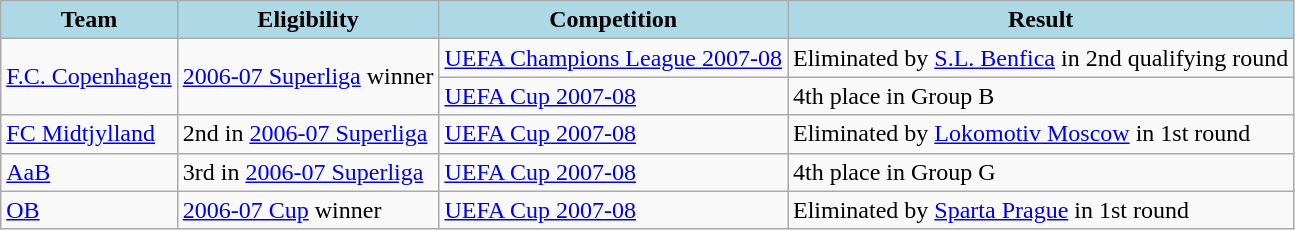<table class="wikitable">
<tr>
<th style="background: lightblue;">Team</th>
<th style="background: lightblue;">Eligibility</th>
<th style="background: lightblue;">Competition</th>
<th style="background: lightblue;">Result</th>
</tr>
<tr>
<td rowspan=2><a href='#'>F.C. Copenhagen</a></td>
<td rowspan=2><a href='#'>2006-07 Superliga</a> winner</td>
<td><a href='#'>UEFA Champions League 2007-08</a></td>
<td>Eliminated by <a href='#'>S.L. Benfica</a> in 2nd qualifying round</td>
</tr>
<tr>
<td><a href='#'>UEFA Cup 2007-08</a></td>
<td>4th place in Group B</td>
</tr>
<tr>
<td><a href='#'>FC Midtjylland</a></td>
<td>2nd in <a href='#'>2006-07 Superliga</a></td>
<td><a href='#'>UEFA Cup 2007-08</a></td>
<td>Eliminated by <a href='#'>Lokomotiv Moscow</a> in 1st round</td>
</tr>
<tr>
<td><a href='#'>AaB</a></td>
<td>3rd in <a href='#'>2006-07 Superliga</a></td>
<td><a href='#'>UEFA Cup 2007-08</a></td>
<td>4th place in Group G</td>
</tr>
<tr>
<td><a href='#'>OB</a></td>
<td><a href='#'>2006-07 Cup</a> winner</td>
<td><a href='#'>UEFA Cup 2007-08</a></td>
<td>Eliminated by <a href='#'>Sparta Prague</a> in 1st round</td>
</tr>
</table>
